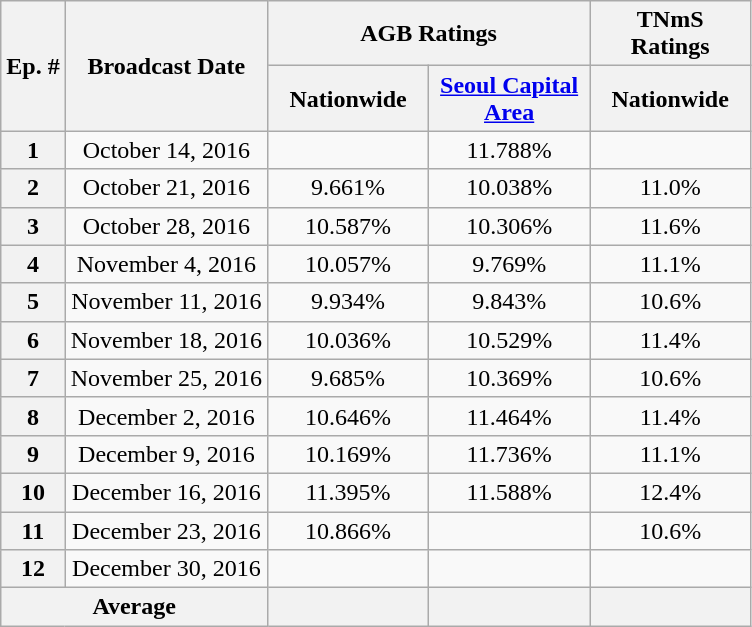<table class="wikitable" style="text-align:center;">
<tr>
<th rowspan=2>Ep. #</th>
<th rowspan=2>Broadcast Date</th>
<th colspan=2>AGB Ratings</th>
<th>TNmS Ratings</th>
</tr>
<tr>
<th width=100>Nationwide</th>
<th width=100><a href='#'>Seoul Capital Area</a></th>
<th width=100>Nationwide</th>
</tr>
<tr>
<th>1</th>
<td>October 14, 2016</td>
<td></td>
<td>11.788%</td>
<td></td>
</tr>
<tr>
<th>2</th>
<td>October 21, 2016</td>
<td>9.661%</td>
<td>10.038%</td>
<td>11.0%</td>
</tr>
<tr>
<th>3</th>
<td>October 28, 2016</td>
<td>10.587%</td>
<td>10.306%</td>
<td>11.6%</td>
</tr>
<tr>
<th>4</th>
<td>November 4, 2016</td>
<td>10.057%</td>
<td>9.769%</td>
<td>11.1%</td>
</tr>
<tr>
<th>5</th>
<td>November 11, 2016</td>
<td>9.934%</td>
<td>9.843%</td>
<td>10.6%</td>
</tr>
<tr>
<th>6</th>
<td>November 18, 2016</td>
<td>10.036%</td>
<td>10.529%</td>
<td>11.4%</td>
</tr>
<tr>
<th>7</th>
<td>November 25, 2016</td>
<td>9.685%</td>
<td>10.369%</td>
<td>10.6%</td>
</tr>
<tr>
<th>8</th>
<td>December 2, 2016</td>
<td>10.646%</td>
<td>11.464%</td>
<td>11.4%</td>
</tr>
<tr>
<th>9</th>
<td>December 9, 2016</td>
<td>10.169%</td>
<td>11.736%</td>
<td>11.1%</td>
</tr>
<tr>
<th>10</th>
<td>December 16, 2016</td>
<td>11.395%</td>
<td>11.588%</td>
<td>12.4%</td>
</tr>
<tr>
<th>11</th>
<td>December 23, 2016</td>
<td>10.866%</td>
<td></td>
<td>10.6%</td>
</tr>
<tr>
<th>12</th>
<td>December 30, 2016</td>
<td></td>
<td></td>
<td></td>
</tr>
<tr>
<th colspan="2">Average</th>
<th></th>
<th></th>
<th></th>
</tr>
</table>
